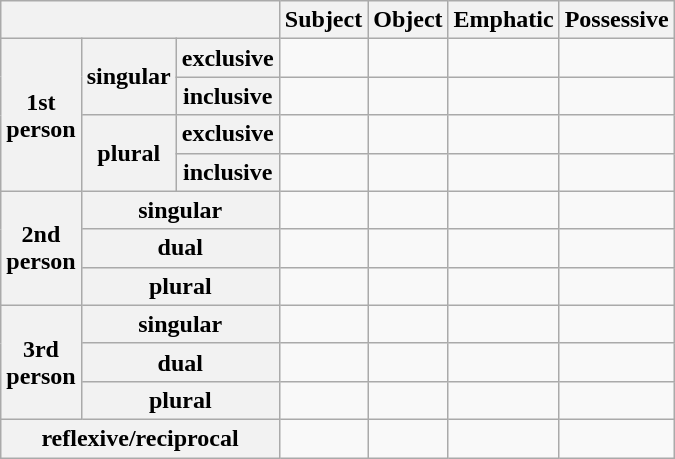<table class="wikitable">
<tr>
<th colspan="3"></th>
<th>Subject</th>
<th>Object</th>
<th>Emphatic</th>
<th>Possessive</th>
</tr>
<tr>
<th rowspan="4">1st<br>person</th>
<th rowspan="2">singular</th>
<th>exclusive</th>
<td></td>
<td></td>
<td></td>
<td></td>
</tr>
<tr>
<th>inclusive</th>
<td></td>
<td></td>
<td></td>
<td></td>
</tr>
<tr>
<th rowspan="2">plural</th>
<th>exclusive</th>
<td></td>
<td></td>
<td></td>
<td></td>
</tr>
<tr>
<th>inclusive</th>
<td></td>
<td></td>
<td></td>
<td></td>
</tr>
<tr>
<th rowspan="3">2nd<br>person</th>
<th colspan="2">singular</th>
<td></td>
<td></td>
<td></td>
<td></td>
</tr>
<tr>
<th colspan="2">dual</th>
<td></td>
<td></td>
<td></td>
<td></td>
</tr>
<tr>
<th colspan="2">plural</th>
<td></td>
<td></td>
<td></td>
<td></td>
</tr>
<tr>
<th rowspan="3">3rd<br>person</th>
<th colspan="2">singular</th>
<td></td>
<td></td>
<td></td>
<td></td>
</tr>
<tr>
<th colspan="2">dual</th>
<td></td>
<td></td>
<td></td>
<td></td>
</tr>
<tr>
<th colspan="2">plural</th>
<td></td>
<td></td>
<td></td>
<td></td>
</tr>
<tr>
<th colspan="3">reflexive/reciprocal</th>
<td></td>
<td></td>
<td></td>
<td></td>
</tr>
</table>
